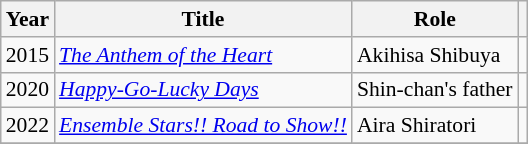<table class="wikitable" style="font-size: 90%;">
<tr>
<th>Year</th>
<th>Title</th>
<th>Role</th>
<th class="unsortable"></th>
</tr>
<tr>
<td>2015</td>
<td><em><a href='#'>The Anthem of the Heart</a></em></td>
<td>Akihisa Shibuya</td>
<td></td>
</tr>
<tr>
<td>2020</td>
<td><em><a href='#'>Happy-Go-Lucky Days</a></em></td>
<td>Shin-chan's father</td>
<td></td>
</tr>
<tr>
<td>2022</td>
<td><em><a href='#'>Ensemble Stars!! Road to Show!!</a></em></td>
<td>Aira Shiratori</td>
<td></td>
</tr>
<tr>
</tr>
</table>
